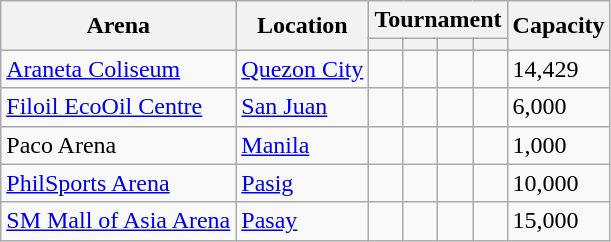<table class="wikitable">
<tr>
<th rowspan="2">Arena</th>
<th rowspan="2">Location</th>
<th colspan="4">Tournament</th>
<th rowspan="2">Capacity</th>
</tr>
<tr>
<th></th>
<th></th>
<th></th>
<th></th>
</tr>
<tr>
<td><a href='#'>Araneta Coliseum</a></td>
<td><a href='#'>Quezon City</a></td>
<td></td>
<td></td>
<td></td>
<td></td>
<td>14,429</td>
</tr>
<tr>
<td><a href='#'>Filoil EcoOil Centre</a></td>
<td><a href='#'>San Juan</a></td>
<td></td>
<td></td>
<td></td>
<td></td>
<td>6,000</td>
</tr>
<tr>
<td>Paco Arena</td>
<td><a href='#'>Manila</a></td>
<td></td>
<td></td>
<td></td>
<td></td>
<td>1,000</td>
</tr>
<tr>
<td><a href='#'>PhilSports Arena</a></td>
<td><a href='#'>Pasig</a></td>
<td></td>
<td></td>
<td></td>
<td></td>
<td>10,000</td>
</tr>
<tr>
<td><a href='#'>SM Mall of Asia Arena</a></td>
<td><a href='#'>Pasay</a></td>
<td></td>
<td></td>
<td></td>
<td></td>
<td>15,000</td>
</tr>
</table>
